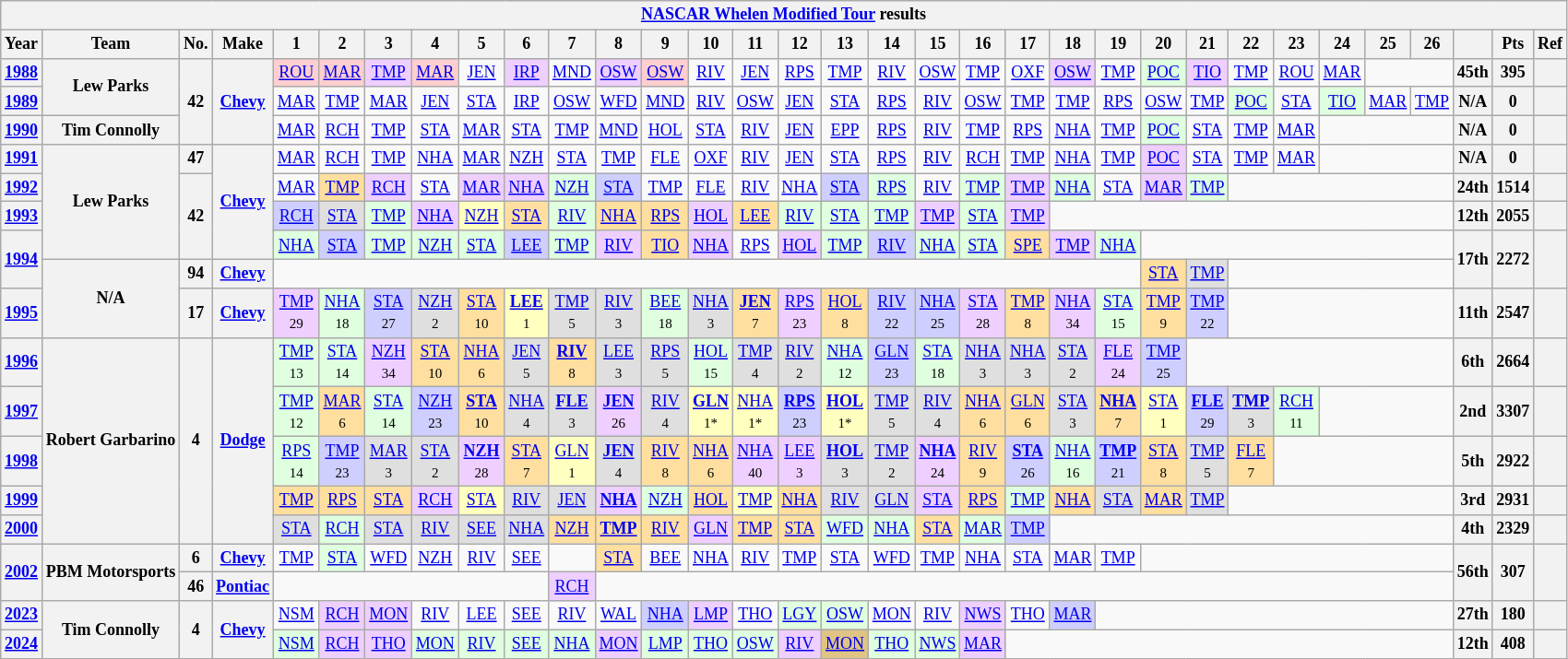<table class="wikitable" style="text-align:center; font-size:75%">
<tr>
<th colspan=38><a href='#'>NASCAR Whelen Modified Tour</a> results</th>
</tr>
<tr>
<th>Year</th>
<th>Team</th>
<th>No.</th>
<th>Make</th>
<th>1</th>
<th>2</th>
<th>3</th>
<th>4</th>
<th>5</th>
<th>6</th>
<th>7</th>
<th>8</th>
<th>9</th>
<th>10</th>
<th>11</th>
<th>12</th>
<th>13</th>
<th>14</th>
<th>15</th>
<th>16</th>
<th>17</th>
<th>18</th>
<th>19</th>
<th>20</th>
<th>21</th>
<th>22</th>
<th>23</th>
<th>24</th>
<th>25</th>
<th>26</th>
<th></th>
<th>Pts</th>
<th>Ref</th>
</tr>
<tr>
<th><a href='#'>1988</a></th>
<th rowspan=2>Lew Parks</th>
<th rowspan=3>42</th>
<th rowspan=3><a href='#'>Chevy</a></th>
<td style="background:#FFCFCF;"><a href='#'>ROU</a><br></td>
<td style="background:#FFCFCF;"><a href='#'>MAR</a><br></td>
<td style="background:#EFCFFF;"><a href='#'>TMP</a><br></td>
<td style="background:#FFCFCF;"><a href='#'>MAR</a><br></td>
<td><a href='#'>JEN</a></td>
<td style="background:#EFCFFF;"><a href='#'>IRP</a><br></td>
<td><a href='#'>MND</a></td>
<td style="background:#EFCFFF;"><a href='#'>OSW</a><br></td>
<td style="background:#FFCFCF;"><a href='#'>OSW</a><br></td>
<td><a href='#'>RIV</a></td>
<td><a href='#'>JEN</a></td>
<td><a href='#'>RPS</a></td>
<td><a href='#'>TMP</a></td>
<td><a href='#'>RIV</a></td>
<td><a href='#'>OSW</a></td>
<td><a href='#'>TMP</a></td>
<td><a href='#'>OXF</a></td>
<td style="background:#EFCFFF;"><a href='#'>OSW</a><br></td>
<td><a href='#'>TMP</a></td>
<td style="background:#DFFFDF;"><a href='#'>POC</a><br></td>
<td style="background:#EFCFFF;"><a href='#'>TIO</a><br></td>
<td><a href='#'>TMP</a></td>
<td><a href='#'>ROU</a></td>
<td><a href='#'>MAR</a></td>
<td colspan=2></td>
<th>45th</th>
<th>395</th>
<th></th>
</tr>
<tr>
<th><a href='#'>1989</a></th>
<td><a href='#'>MAR</a></td>
<td><a href='#'>TMP</a></td>
<td><a href='#'>MAR</a></td>
<td><a href='#'>JEN</a></td>
<td><a href='#'>STA</a></td>
<td><a href='#'>IRP</a></td>
<td><a href='#'>OSW</a></td>
<td><a href='#'>WFD</a></td>
<td><a href='#'>MND</a></td>
<td><a href='#'>RIV</a></td>
<td><a href='#'>OSW</a></td>
<td><a href='#'>JEN</a></td>
<td><a href='#'>STA</a></td>
<td><a href='#'>RPS</a></td>
<td><a href='#'>RIV</a></td>
<td><a href='#'>OSW</a></td>
<td><a href='#'>TMP</a></td>
<td><a href='#'>TMP</a></td>
<td><a href='#'>RPS</a></td>
<td><a href='#'>OSW</a></td>
<td><a href='#'>TMP</a></td>
<td style="background:#DFFFDF;"><a href='#'>POC</a><br></td>
<td><a href='#'>STA</a></td>
<td style="background:#DFFFDF;"><a href='#'>TIO</a><br></td>
<td><a href='#'>MAR</a></td>
<td><a href='#'>TMP</a></td>
<th>N/A</th>
<th>0</th>
<th></th>
</tr>
<tr>
<th><a href='#'>1990</a></th>
<th>Tim Connolly</th>
<td><a href='#'>MAR</a></td>
<td><a href='#'>RCH</a></td>
<td><a href='#'>TMP</a></td>
<td><a href='#'>STA</a></td>
<td><a href='#'>MAR</a></td>
<td><a href='#'>STA</a></td>
<td><a href='#'>TMP</a></td>
<td><a href='#'>MND</a></td>
<td><a href='#'>HOL</a></td>
<td><a href='#'>STA</a></td>
<td><a href='#'>RIV</a></td>
<td><a href='#'>JEN</a></td>
<td><a href='#'>EPP</a></td>
<td><a href='#'>RPS</a></td>
<td><a href='#'>RIV</a></td>
<td><a href='#'>TMP</a></td>
<td><a href='#'>RPS</a></td>
<td><a href='#'>NHA</a></td>
<td><a href='#'>TMP</a></td>
<td style="background:#DFFFDF;"><a href='#'>POC</a><br></td>
<td><a href='#'>STA</a></td>
<td><a href='#'>TMP</a></td>
<td><a href='#'>MAR</a></td>
<td colspan=3></td>
<th>N/A</th>
<th>0</th>
<th></th>
</tr>
<tr>
<th><a href='#'>1991</a></th>
<th rowspan=4>Lew Parks</th>
<th>47</th>
<th rowspan=4><a href='#'>Chevy</a></th>
<td><a href='#'>MAR</a></td>
<td><a href='#'>RCH</a></td>
<td><a href='#'>TMP</a></td>
<td><a href='#'>NHA</a></td>
<td><a href='#'>MAR</a></td>
<td><a href='#'>NZH</a></td>
<td><a href='#'>STA</a></td>
<td><a href='#'>TMP</a></td>
<td><a href='#'>FLE</a></td>
<td><a href='#'>OXF</a></td>
<td><a href='#'>RIV</a></td>
<td><a href='#'>JEN</a></td>
<td><a href='#'>STA</a></td>
<td><a href='#'>RPS</a></td>
<td><a href='#'>RIV</a></td>
<td><a href='#'>RCH</a></td>
<td><a href='#'>TMP</a></td>
<td><a href='#'>NHA</a></td>
<td><a href='#'>TMP</a></td>
<td style="background:#EFCFFF;"><a href='#'>POC</a><br></td>
<td><a href='#'>STA</a></td>
<td><a href='#'>TMP</a></td>
<td><a href='#'>MAR</a></td>
<td colspan=3></td>
<th>N/A</th>
<th>0</th>
<th></th>
</tr>
<tr>
<th><a href='#'>1992</a></th>
<th rowspan=3>42</th>
<td><a href='#'>MAR</a></td>
<td style="background:#FFDF9F;"><a href='#'>TMP</a><br></td>
<td style="background:#EFCFFF;"><a href='#'>RCH</a><br></td>
<td><a href='#'>STA</a></td>
<td style="background:#EFCFFF;"><a href='#'>MAR</a><br></td>
<td style="background:#EFCFFF;"><a href='#'>NHA</a><br></td>
<td style="background:#DFFFDF;"><a href='#'>NZH</a><br></td>
<td style="background:#CFCFFF;"><a href='#'>STA</a><br></td>
<td><a href='#'>TMP</a></td>
<td><a href='#'>FLE</a></td>
<td><a href='#'>RIV</a></td>
<td><a href='#'>NHA</a></td>
<td style="background:#CFCFFF;"><a href='#'>STA</a><br></td>
<td style="background:#DFFFDF;"><a href='#'>RPS</a><br></td>
<td><a href='#'>RIV</a></td>
<td style="background:#DFFFDF;"><a href='#'>TMP</a><br></td>
<td style="background:#EFCFFF;"><a href='#'>TMP</a><br></td>
<td style="background:#DFFFDF;"><a href='#'>NHA</a><br></td>
<td><a href='#'>STA</a></td>
<td style="background:#EFCFFF;"><a href='#'>MAR</a><br></td>
<td style="background:#DFFFDF;"><a href='#'>TMP</a><br></td>
<td colspan=5></td>
<th>24th</th>
<th>1514</th>
<th></th>
</tr>
<tr>
<th><a href='#'>1993</a></th>
<td style="background:#CFCFFF;"><a href='#'>RCH</a><br></td>
<td style="background:#DFDFDF;"><a href='#'>STA</a><br></td>
<td style="background:#DFFFDF;"><a href='#'>TMP</a><br></td>
<td style="background:#EFCFFF;"><a href='#'>NHA</a><br></td>
<td style="background:#FFFFBF;"><a href='#'>NZH</a><br></td>
<td style="background:#FFDF9F;"><a href='#'>STA</a><br></td>
<td style="background:#DFFFDF;"><a href='#'>RIV</a><br></td>
<td style="background:#FFDF9F;"><a href='#'>NHA</a><br></td>
<td style="background:#FFDF9F;"><a href='#'>RPS</a><br></td>
<td style="background:#EFCFFF;"><a href='#'>HOL</a><br></td>
<td style="background:#FFDF9F;"><a href='#'>LEE</a><br></td>
<td style="background:#DFFFDF;"><a href='#'>RIV</a><br></td>
<td style="background:#DFFFDF;"><a href='#'>STA</a><br></td>
<td style="background:#DFFFDF;"><a href='#'>TMP</a><br></td>
<td style="background:#EFCFFF;"><a href='#'>TMP</a><br></td>
<td style="background:#DFFFDF;"><a href='#'>STA</a><br></td>
<td style="background:#EFCFFF;"><a href='#'>TMP</a><br></td>
<td colspan=9></td>
<th>12th</th>
<th>2055</th>
<th></th>
</tr>
<tr>
<th rowspan=2><a href='#'>1994</a></th>
<td style="background:#DFFFDF;"><a href='#'>NHA</a><br></td>
<td style="background:#CFCFFF;"><a href='#'>STA</a><br></td>
<td style="background:#DFFFDF;"><a href='#'>TMP</a><br></td>
<td style="background:#DFFFDF;"><a href='#'>NZH</a><br></td>
<td style="background:#DFFFDF;"><a href='#'>STA</a><br></td>
<td style="background:#CFCFFF;"><a href='#'>LEE</a><br></td>
<td style="background:#DFFFDF;"><a href='#'>TMP</a><br></td>
<td style="background:#EFCFFF;"><a href='#'>RIV</a><br></td>
<td style="background:#FFDF9F;"><a href='#'>TIO</a><br></td>
<td style="background:#EFCFFF;"><a href='#'>NHA</a><br></td>
<td><a href='#'>RPS</a></td>
<td style="background:#EFCFFF;"><a href='#'>HOL</a><br></td>
<td style="background:#DFFFDF;"><a href='#'>TMP</a><br></td>
<td style="background:#CFCFFF;"><a href='#'>RIV</a><br></td>
<td style="background:#DFFFDF;"><a href='#'>NHA</a><br></td>
<td style="background:#DFFFDF;"><a href='#'>STA</a><br></td>
<td style="background:#FFDF9F;"><a href='#'>SPE</a><br></td>
<td style="background:#EFCFFF;"><a href='#'>TMP</a><br></td>
<td style="background:#DFFFDF;"><a href='#'>NHA</a><br></td>
<td colspan=7></td>
<th rowspan=2>17th</th>
<th rowspan=2>2272</th>
<th rowspan=2></th>
</tr>
<tr>
<th rowspan=2>N/A</th>
<th>94</th>
<th><a href='#'>Chevy</a></th>
<td colspan=19></td>
<td style="background:#FFDF9F;"><a href='#'>STA</a><br></td>
<td style="background:#DFDFDF;"><a href='#'>TMP</a><br></td>
<td colspan=5></td>
</tr>
<tr>
<th><a href='#'>1995</a></th>
<th>17</th>
<th><a href='#'>Chevy</a></th>
<td style="background:#EFCFFF;"><a href='#'>TMP</a><br><small>29</small></td>
<td style="background:#DFFFDF;"><a href='#'>NHA</a><br><small>18</small></td>
<td style="background:#CFCFFF;"><a href='#'>STA</a><br><small>27</small></td>
<td style="background:#DFDFDF;"><a href='#'>NZH</a><br><small>2</small></td>
<td style="background:#FFDF9F;"><a href='#'>STA</a><br><small>10</small></td>
<td style="background:#FFFFBF;"><strong><a href='#'>LEE</a></strong><br><small>1</small></td>
<td style="background:#DFDFDF;"><a href='#'>TMP</a><br><small>5</small></td>
<td style="background:#DFDFDF;"><a href='#'>RIV</a><br><small>3</small></td>
<td style="background:#DFFFDF;"><a href='#'>BEE</a><br><small>18</small></td>
<td style="background:#DFDFDF;"><a href='#'>NHA</a><br><small>3</small></td>
<td style="background:#FFDF9F;"><strong><a href='#'>JEN</a></strong><br><small>7</small></td>
<td style="background:#EFCFFF;"><a href='#'>RPS</a><br><small>23</small></td>
<td style="background:#FFDF9F;"><a href='#'>HOL</a><br><small>8</small></td>
<td style="background:#CFCFFF;"><a href='#'>RIV</a><br><small>22</small></td>
<td style="background:#CFCFFF;"><a href='#'>NHA</a><br><small>25</small></td>
<td style="background:#EFCFFF;"><a href='#'>STA</a><br><small>28</small></td>
<td style="background:#FFDF9F;"><a href='#'>TMP</a><br><small>8</small></td>
<td style="background:#EFCFFF;"><a href='#'>NHA</a><br><small>34</small></td>
<td style="background:#DFFFDF;"><a href='#'>STA</a><br><small>15</small></td>
<td style="background:#FFDF9F;"><a href='#'>TMP</a><br><small>9</small></td>
<td style="background:#CFCFFF;"><a href='#'>TMP</a><br><small>22</small></td>
<td colspan=5></td>
<th>11th</th>
<th>2547</th>
<th></th>
</tr>
<tr>
<th><a href='#'>1996</a></th>
<th rowspan=5>Robert Garbarino</th>
<th rowspan=5>4</th>
<th rowspan=5><a href='#'>Dodge</a></th>
<td style="background:#DFFFDF;"><a href='#'>TMP</a><br><small>13</small></td>
<td style="background:#DFFFDF;"><a href='#'>STA</a><br><small>14</small></td>
<td style="background:#EFCFFF;"><a href='#'>NZH</a><br><small>34</small></td>
<td style="background:#FFDF9F;"><a href='#'>STA</a><br><small>10</small></td>
<td style="background:#FFDF9F;"><a href='#'>NHA</a><br><small>6</small></td>
<td style="background:#DFDFDF;"><a href='#'>JEN</a><br><small>5</small></td>
<td style="background:#FFDF9F;"><strong><a href='#'>RIV</a></strong><br><small>8</small></td>
<td style="background:#DFDFDF;"><a href='#'>LEE</a><br><small>3</small></td>
<td style="background:#DFDFDF;"><a href='#'>RPS</a><br><small>5</small></td>
<td style="background:#DFFFDF;"><a href='#'>HOL</a><br><small>15</small></td>
<td style="background:#DFDFDF;"><a href='#'>TMP</a><br><small>4</small></td>
<td style="background:#DFDFDF;"><a href='#'>RIV</a><br><small>2</small></td>
<td style="background:#DFFFDF;"><a href='#'>NHA</a><br><small>12</small></td>
<td style="background:#CFCFFF;"><a href='#'>GLN</a><br><small>23</small></td>
<td style="background:#DFFFDF;"><a href='#'>STA</a><br><small>18</small></td>
<td style="background:#DFDFDF;"><a href='#'>NHA</a><br><small>3</small></td>
<td style="background:#DFDFDF;"><a href='#'>NHA</a><br><small>3</small></td>
<td style="background:#DFDFDF;"><a href='#'>STA</a><br><small>2</small></td>
<td style="background:#EFCFFF;"><a href='#'>FLE</a><br><small>24</small></td>
<td style="background:#CFCFFF;"><a href='#'>TMP</a><br><small>25</small></td>
<td colspan=6></td>
<th>6th</th>
<th>2664</th>
<th></th>
</tr>
<tr>
<th><a href='#'>1997</a></th>
<td style="background:#DFFFDF;"><a href='#'>TMP</a><br><small>12</small></td>
<td style="background:#FFDF9F;"><a href='#'>MAR</a><br><small>6</small></td>
<td style="background:#DFFFDF;"><a href='#'>STA</a><br><small>14</small></td>
<td style="background:#CFCFFF;"><a href='#'>NZH</a><br><small>23</small></td>
<td style="background:#FFDF9F;"><strong><a href='#'>STA</a></strong><br><small>10</small></td>
<td style="background:#DFDFDF;"><a href='#'>NHA</a><br><small>4</small></td>
<td style="background:#DFDFDF;"><strong><a href='#'>FLE</a></strong><br><small>3</small></td>
<td style="background:#EFCFFF;"><strong><a href='#'>JEN</a></strong><br><small>26</small></td>
<td style="background:#DFDFDF;"><a href='#'>RIV</a><br><small>4</small></td>
<td style="background:#FFFFBF;"><strong><a href='#'>GLN</a></strong><br><small>1*</small></td>
<td style="background:#FFFFBF;"><a href='#'>NHA</a><br><small>1*</small></td>
<td style="background:#CFCFFF;"><strong><a href='#'>RPS</a></strong><br><small>23</small></td>
<td style="background:#FFFFBF;"><strong><a href='#'>HOL</a></strong><br><small>1*</small></td>
<td style="background:#DFDFDF;"><a href='#'>TMP</a><br><small>5</small></td>
<td style="background:#DFDFDF;"><a href='#'>RIV</a><br><small>4</small></td>
<td style="background:#FFDF9F;"><a href='#'>NHA</a><br><small>6</small></td>
<td style="background:#FFDF9F;"><a href='#'>GLN</a><br><small>6</small></td>
<td style="background:#DFDFDF;"><a href='#'>STA</a><br><small>3</small></td>
<td style="background:#FFDF9F;"><strong><a href='#'>NHA</a></strong><br><small>7</small></td>
<td style="background:#FFFFBF;"><a href='#'>STA</a><br><small>1</small></td>
<td style="background:#CFCFFF;"><strong><a href='#'>FLE</a></strong><br><small>29</small></td>
<td style="background:#DFDFDF;"><strong><a href='#'>TMP</a></strong><br><small>3</small></td>
<td style="background:#DFFFDF;"><a href='#'>RCH</a><br><small>11</small></td>
<td colspan=3></td>
<th>2nd</th>
<th>3307</th>
<th></th>
</tr>
<tr>
<th><a href='#'>1998</a></th>
<td style="background:#DFFFDF;"><a href='#'>RPS</a><br><small>14</small></td>
<td style="background:#CFCFFF;"><a href='#'>TMP</a><br><small>23</small></td>
<td style="background:#DFDFDF;"><a href='#'>MAR</a><br><small>3</small></td>
<td style="background:#DFDFDF;"><a href='#'>STA</a><br><small>2</small></td>
<td style="background:#EFCFFF;"><strong><a href='#'>NZH</a></strong><br><small>28</small></td>
<td style="background:#FFDF9F;"><a href='#'>STA</a><br><small>7</small></td>
<td style="background:#FFFFBF;"><a href='#'>GLN</a><br><small>1</small></td>
<td style="background:#DFDFDF;"><strong><a href='#'>JEN</a></strong><br><small>4</small></td>
<td style="background:#FFDF9F;"><a href='#'>RIV</a><br><small>8</small></td>
<td style="background:#FFDF9F;"><a href='#'>NHA</a><br><small>6</small></td>
<td style="background:#EFCFFF;"><a href='#'>NHA</a><br><small>40</small></td>
<td style="background:#EFCFFF;"><a href='#'>LEE</a><br><small>3</small></td>
<td style="background:#DFDFDF;"><strong><a href='#'>HOL</a></strong><br><small>3</small></td>
<td style="background:#DFDFDF;"><a href='#'>TMP</a><br><small>2</small></td>
<td style="background:#EFCFFF;"><strong><a href='#'>NHA</a></strong><br><small>24</small></td>
<td style="background:#FFDF9F;"><a href='#'>RIV</a><br><small>9</small></td>
<td style="background:#CFCFFF;"><strong><a href='#'>STA</a></strong><br><small>26</small></td>
<td style="background:#DFFFDF;"><a href='#'>NHA</a><br><small>16</small></td>
<td style="background:#CFCFFF;"><strong><a href='#'>TMP</a></strong><br><small>21</small></td>
<td style="background:#FFDF9F;"><a href='#'>STA</a><br><small>8</small></td>
<td style="background:#DFDFDF;"><a href='#'>TMP</a><br><small>5</small></td>
<td style="background:#FFDF9F;"><a href='#'>FLE</a><br><small>7</small></td>
<td colspan=4></td>
<th>5th</th>
<th>2922</th>
<th></th>
</tr>
<tr>
<th><a href='#'>1999</a></th>
<td style="background:#FFDF9F;"><a href='#'>TMP</a><br></td>
<td style="background:#FFDF9F;"><a href='#'>RPS</a><br></td>
<td style="background:#FFDF9F;"><a href='#'>STA</a><br></td>
<td style="background:#EFCFFF;"><a href='#'>RCH</a><br></td>
<td style="background:#FFFFBF;"><a href='#'>STA</a><br></td>
<td style="background:#DFDFDF;"><a href='#'>RIV</a><br></td>
<td style="background:#DFDFDF;"><a href='#'>JEN</a><br></td>
<td style="background:#EFCFFF;"><strong><a href='#'>NHA</a></strong><br></td>
<td style="background:#DFFFDF;"><a href='#'>NZH</a><br></td>
<td style="background:#FFDF9F;"><a href='#'>HOL</a><br></td>
<td style="background:#FFFFBF;"><a href='#'>TMP</a><br></td>
<td style="background:#FFDF9F;"><a href='#'>NHA</a><br></td>
<td style="background:#DFDFDF;"><a href='#'>RIV</a><br></td>
<td style="background:#DFDFDF;"><a href='#'>GLN</a><br></td>
<td style="background:#EFCFFF;"><a href='#'>STA</a><br></td>
<td style="background:#FFDF9F;"><a href='#'>RPS</a><br></td>
<td style="background:#DFFFDF;"><a href='#'>TMP</a><br></td>
<td style="background:#FFDF9F;"><a href='#'>NHA</a><br></td>
<td style="background:#DFDFDF;"><a href='#'>STA</a><br></td>
<td style="background:#FFDF9F;"><a href='#'>MAR</a><br></td>
<td style="background:#DFDFDF;"><a href='#'>TMP</a><br></td>
<td colspan=5></td>
<th>3rd</th>
<th>2931</th>
<th></th>
</tr>
<tr>
<th><a href='#'>2000</a></th>
<td style="background:#DFDFDF;"><a href='#'>STA</a><br></td>
<td style="background:#DFFFDF;"><a href='#'>RCH</a><br></td>
<td style="background:#DFDFDF;"><a href='#'>STA</a><br></td>
<td style="background:#DFDFDF;"><a href='#'>RIV</a><br></td>
<td style="background:#DFDFDF;"><a href='#'>SEE</a><br></td>
<td style="background:#DFDFDF;"><a href='#'>NHA</a><br></td>
<td style="background:#FFDF9F;"><a href='#'>NZH</a><br></td>
<td style="background:#FFDF9F;"><strong><a href='#'>TMP</a></strong><br></td>
<td style="background:#FFDF9F;"><a href='#'>RIV</a><br></td>
<td style="background:#EFCFFF;"><a href='#'>GLN</a><br></td>
<td style="background:#FFDF9F;"><a href='#'>TMP</a><br></td>
<td style="background:#FFDF9F;"><a href='#'>STA</a><br></td>
<td style="background:#DFFFDF;"><a href='#'>WFD</a><br></td>
<td style="background:#DFFFDF;"><a href='#'>NHA</a><br></td>
<td style="background:#FFDF9F;"><a href='#'>STA</a><br></td>
<td style="background:#DFFFDF;"><a href='#'>MAR</a><br></td>
<td style="background:#CFCFFF;"><a href='#'>TMP</a><br></td>
<td colspan=9></td>
<th>4th</th>
<th>2329</th>
<th></th>
</tr>
<tr>
<th rowspan=2><a href='#'>2002</a></th>
<th rowspan=2>PBM Motorsports</th>
<th>6</th>
<th><a href='#'>Chevy</a></th>
<td><a href='#'>TMP</a></td>
<td style="background:#DFFFDF;"><a href='#'>STA</a><br></td>
<td><a href='#'>WFD</a></td>
<td><a href='#'>NZH</a></td>
<td><a href='#'>RIV</a></td>
<td><a href='#'>SEE</a></td>
<td></td>
<td style="background:#FFDF9F;"><a href='#'>STA</a><br></td>
<td><a href='#'>BEE</a></td>
<td><a href='#'>NHA</a></td>
<td><a href='#'>RIV</a></td>
<td><a href='#'>TMP</a></td>
<td><a href='#'>STA</a></td>
<td><a href='#'>WFD</a></td>
<td><a href='#'>TMP</a></td>
<td><a href='#'>NHA</a></td>
<td><a href='#'>STA</a></td>
<td><a href='#'>MAR</a></td>
<td><a href='#'>TMP</a></td>
<td colspan=7></td>
<th rowspan=2>56th</th>
<th rowspan=2>307</th>
<th rowspan=2></th>
</tr>
<tr>
<th>46</th>
<th><a href='#'>Pontiac</a></th>
<td colspan=6></td>
<td style="background:#EFCFFF;"><a href='#'>RCH</a><br></td>
<td colspan=19></td>
</tr>
<tr>
<th><a href='#'>2023</a></th>
<th rowspan=2>Tim Connolly</th>
<th rowspan=2>4</th>
<th rowspan=2><a href='#'>Chevy</a></th>
<td><a href='#'>NSM</a></td>
<td style="background:#EFCFFF;"><a href='#'>RCH</a><br></td>
<td style="background:#EFCFFF;"><a href='#'>MON</a><br></td>
<td><a href='#'>RIV</a></td>
<td><a href='#'>LEE</a></td>
<td><a href='#'>SEE</a></td>
<td><a href='#'>RIV</a></td>
<td><a href='#'>WAL</a></td>
<td style="background:#CFCFFF;"><a href='#'>NHA</a><br></td>
<td style="background:#EFCFFF;"><a href='#'>LMP</a><br></td>
<td><a href='#'>THO</a></td>
<td style="background:#DFFFDF;"><a href='#'>LGY</a><br></td>
<td style="background:#DFFFDF;"><a href='#'>OSW</a><br></td>
<td><a href='#'>MON</a></td>
<td><a href='#'>RIV</a></td>
<td style="background:#EFCFFF;"><a href='#'>NWS</a><br></td>
<td><a href='#'>THO</a></td>
<td style="background:#CFCFFF;"><a href='#'>MAR</a><br></td>
<td colspan=8></td>
<th>27th</th>
<th>180</th>
<th></th>
</tr>
<tr>
<th><a href='#'>2024</a></th>
<td style="background:#DFFFDF;"><a href='#'>NSM</a><br></td>
<td style="background:#EFCFFF;"><a href='#'>RCH</a><br></td>
<td style="background:#EFCFFF;"><a href='#'>THO</a><br></td>
<td style="background:#DFFFDF;"><a href='#'>MON</a><br></td>
<td style="background:#DFFFDF;"><a href='#'>RIV</a><br></td>
<td style="background:#DFFFDF;"><a href='#'>SEE</a><br></td>
<td style="background:#DFFFDF;"><a href='#'>NHA</a><br></td>
<td style="background:#EFCFFF;"><a href='#'>MON</a><br></td>
<td style="background:#DFFFDF;"><a href='#'>LMP</a><br></td>
<td style="background:#DFFFDF;"><a href='#'>THO</a><br></td>
<td style="background:#DFFFDF;"><a href='#'>OSW</a><br></td>
<td style="background:#EFCFFF;"><a href='#'>RIV</a><br></td>
<td style="background:#DFC484;"><a href='#'>MON</a><br></td>
<td style="background:#DFFFDF;"><a href='#'>THO</a><br></td>
<td style="background:#DFFFDF;"><a href='#'>NWS</a><br></td>
<td style="background:#EFCFFF;"><a href='#'>MAR</a><br></td>
<td colspan=10></td>
<th>12th</th>
<th>408</th>
<th></th>
</tr>
</table>
